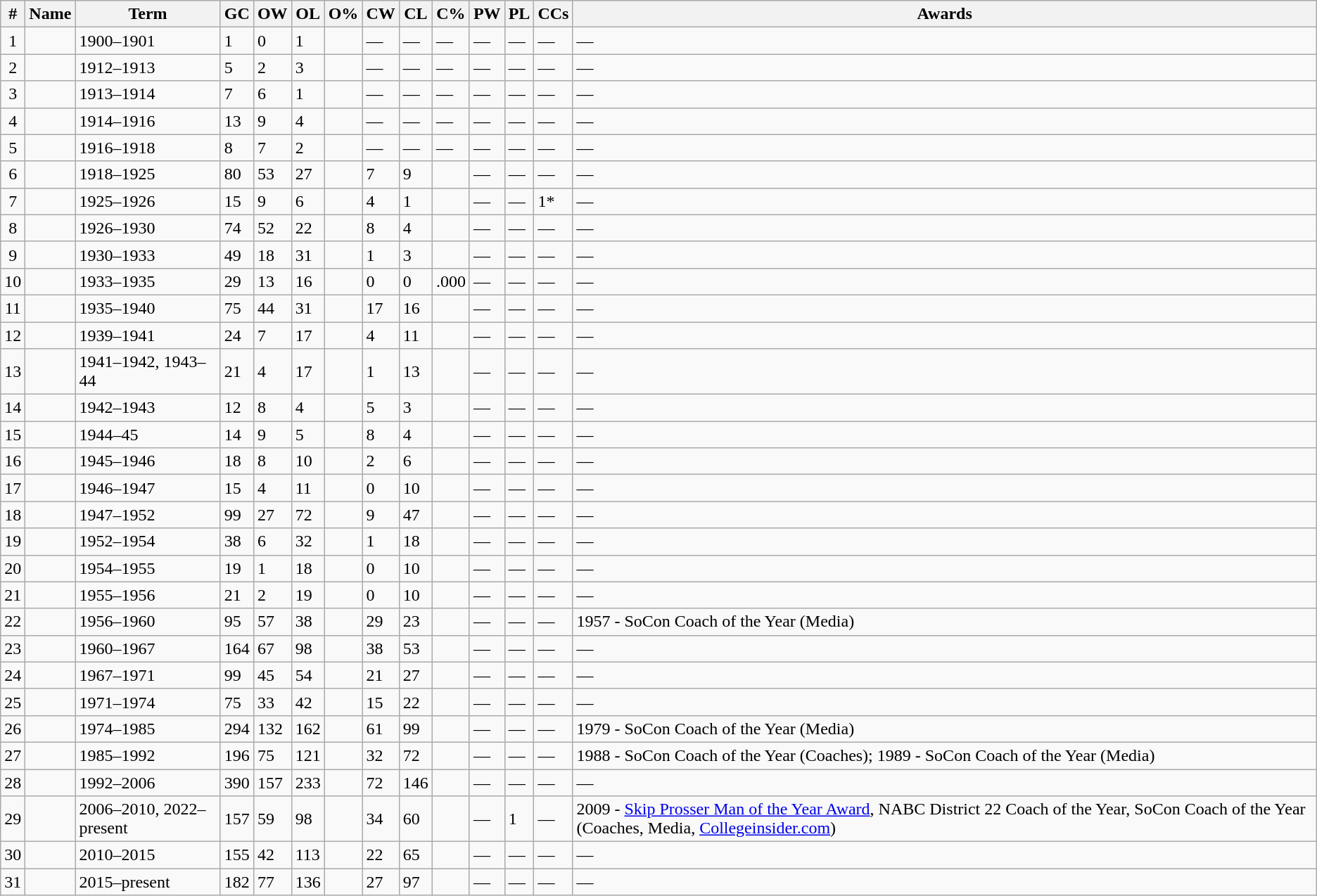<table class="wikitable sortable">
<tr>
<th>#</th>
<th>Name</th>
<th>Term</th>
<th>GC</th>
<th>OW</th>
<th>OL</th>
<th>O%</th>
<th>CW</th>
<th>CL</th>
<th>C%</th>
<th>PW</th>
<th>PL</th>
<th>CCs</th>
<th class="unsortable">Awards</th>
</tr>
<tr>
<td align=center>1</td>
<td></td>
<td>1900–1901</td>
<td>1</td>
<td>0</td>
<td>1</td>
<td></td>
<td>—</td>
<td>—</td>
<td>—</td>
<td>—</td>
<td>—</td>
<td>—</td>
<td>—</td>
</tr>
<tr>
<td align=center>2</td>
<td></td>
<td>1912–1913</td>
<td>5</td>
<td>2</td>
<td>3</td>
<td></td>
<td>—</td>
<td>—</td>
<td>—</td>
<td>—</td>
<td>—</td>
<td>—</td>
<td>—</td>
</tr>
<tr>
<td align=center>3</td>
<td></td>
<td>1913–1914</td>
<td>7</td>
<td>6</td>
<td>1</td>
<td></td>
<td>—</td>
<td>—</td>
<td>—</td>
<td>—</td>
<td>—</td>
<td>—</td>
<td>—</td>
</tr>
<tr>
<td align=center>4</td>
<td></td>
<td>1914–1916</td>
<td>13</td>
<td>9</td>
<td>4</td>
<td></td>
<td>—</td>
<td>—</td>
<td>—</td>
<td>—</td>
<td>—</td>
<td>—</td>
<td>—</td>
</tr>
<tr>
<td align=center>5</td>
<td></td>
<td>1916–1918</td>
<td>8</td>
<td>7</td>
<td>2</td>
<td></td>
<td>—</td>
<td>—</td>
<td>—</td>
<td>—</td>
<td>—</td>
<td>—</td>
<td>—</td>
</tr>
<tr>
<td align=center>6</td>
<td></td>
<td>1918–1925</td>
<td>80</td>
<td>53</td>
<td>27</td>
<td></td>
<td>7</td>
<td>9</td>
<td></td>
<td>—</td>
<td>—</td>
<td>—</td>
<td>—</td>
</tr>
<tr>
<td align=center>7</td>
<td></td>
<td>1925–1926</td>
<td>15</td>
<td>9</td>
<td>6</td>
<td></td>
<td>4</td>
<td>1</td>
<td></td>
<td>—</td>
<td>—</td>
<td>1*</td>
<td>—</td>
</tr>
<tr>
<td align=center>8</td>
<td></td>
<td>1926–1930</td>
<td>74</td>
<td>52</td>
<td>22</td>
<td></td>
<td>8</td>
<td>4</td>
<td></td>
<td>—</td>
<td>—</td>
<td>—</td>
<td>—</td>
</tr>
<tr>
<td align=center>9</td>
<td></td>
<td>1930–1933</td>
<td>49</td>
<td>18</td>
<td>31</td>
<td></td>
<td>1</td>
<td>3</td>
<td></td>
<td>—</td>
<td>—</td>
<td>—</td>
<td>—</td>
</tr>
<tr>
<td align=center>10</td>
<td></td>
<td>1933–1935</td>
<td>29</td>
<td>13</td>
<td>16</td>
<td></td>
<td>0</td>
<td>0</td>
<td>.000</td>
<td>—</td>
<td>—</td>
<td>—</td>
<td>—</td>
</tr>
<tr>
<td align=center>11</td>
<td></td>
<td>1935–1940</td>
<td>75</td>
<td>44</td>
<td>31</td>
<td></td>
<td>17</td>
<td>16</td>
<td></td>
<td>—</td>
<td>—</td>
<td>—</td>
<td>—</td>
</tr>
<tr>
<td align=center>12</td>
<td></td>
<td>1939–1941</td>
<td>24</td>
<td>7</td>
<td>17</td>
<td></td>
<td>4</td>
<td>11</td>
<td></td>
<td>—</td>
<td>—</td>
<td>—</td>
<td>—</td>
</tr>
<tr>
<td align=center>13</td>
<td></td>
<td>1941–1942, 1943–44</td>
<td>21</td>
<td>4</td>
<td>17</td>
<td></td>
<td>1</td>
<td>13</td>
<td></td>
<td>—</td>
<td>—</td>
<td>—</td>
<td>—</td>
</tr>
<tr>
<td align=center>14</td>
<td></td>
<td>1942–1943</td>
<td>12</td>
<td>8</td>
<td>4</td>
<td></td>
<td>5</td>
<td>3</td>
<td></td>
<td>—</td>
<td>—</td>
<td>—</td>
<td>—</td>
</tr>
<tr>
<td align=center>15</td>
<td></td>
<td>1944–45</td>
<td>14</td>
<td>9</td>
<td>5</td>
<td></td>
<td>8</td>
<td>4</td>
<td></td>
<td>—</td>
<td>—</td>
<td>—</td>
<td>—</td>
</tr>
<tr>
<td align=center>16</td>
<td></td>
<td>1945–1946</td>
<td>18</td>
<td>8</td>
<td>10</td>
<td></td>
<td>2</td>
<td>6</td>
<td></td>
<td>—</td>
<td>—</td>
<td>—</td>
<td>—</td>
</tr>
<tr>
<td align=center>17</td>
<td></td>
<td>1946–1947</td>
<td>15</td>
<td>4</td>
<td>11</td>
<td></td>
<td>0</td>
<td>10</td>
<td></td>
<td>—</td>
<td>—</td>
<td>—</td>
<td>—</td>
</tr>
<tr>
<td align=center>18</td>
<td></td>
<td>1947–1952</td>
<td>99</td>
<td>27</td>
<td>72</td>
<td></td>
<td>9</td>
<td>47</td>
<td></td>
<td>—</td>
<td>—</td>
<td>—</td>
<td>—</td>
</tr>
<tr>
<td align=center>19</td>
<td></td>
<td>1952–1954</td>
<td>38</td>
<td>6</td>
<td>32</td>
<td></td>
<td>1</td>
<td>18</td>
<td></td>
<td>—</td>
<td>—</td>
<td>—</td>
<td>—</td>
</tr>
<tr>
<td align=center>20</td>
<td></td>
<td>1954–1955</td>
<td>19</td>
<td>1</td>
<td>18</td>
<td></td>
<td>0</td>
<td>10</td>
<td></td>
<td>—</td>
<td>—</td>
<td>—</td>
<td>—</td>
</tr>
<tr>
<td align=center>21</td>
<td></td>
<td>1955–1956</td>
<td>21</td>
<td>2</td>
<td>19</td>
<td></td>
<td>0</td>
<td>10</td>
<td></td>
<td>—</td>
<td>—</td>
<td>—</td>
<td>—</td>
</tr>
<tr>
<td align=center>22</td>
<td></td>
<td>1956–1960</td>
<td>95</td>
<td>57</td>
<td>38</td>
<td></td>
<td>29</td>
<td>23</td>
<td></td>
<td>—</td>
<td>—</td>
<td>—</td>
<td>1957 - SoCon Coach of the Year (Media)</td>
</tr>
<tr>
<td align=center>23</td>
<td></td>
<td>1960–1967</td>
<td>164</td>
<td>67</td>
<td>98</td>
<td></td>
<td>38</td>
<td>53</td>
<td></td>
<td>—</td>
<td>—</td>
<td>—</td>
<td>—</td>
</tr>
<tr>
<td align=center>24</td>
<td></td>
<td>1967–1971</td>
<td>99</td>
<td>45</td>
<td>54</td>
<td></td>
<td>21</td>
<td>27</td>
<td></td>
<td>—</td>
<td>—</td>
<td>—</td>
<td>—</td>
</tr>
<tr>
<td align=center>25</td>
<td></td>
<td>1971–1974</td>
<td>75</td>
<td>33</td>
<td>42</td>
<td></td>
<td>15</td>
<td>22</td>
<td></td>
<td>—</td>
<td>—</td>
<td>—</td>
<td>—</td>
</tr>
<tr>
<td align=center>26</td>
<td></td>
<td>1974–1985</td>
<td>294</td>
<td>132</td>
<td>162</td>
<td></td>
<td>61</td>
<td>99</td>
<td></td>
<td>—</td>
<td>—</td>
<td>—</td>
<td>1979 - SoCon Coach of the Year (Media)</td>
</tr>
<tr>
<td align=center>27</td>
<td></td>
<td>1985–1992</td>
<td>196</td>
<td>75</td>
<td>121</td>
<td></td>
<td>32</td>
<td>72</td>
<td></td>
<td>—</td>
<td>—</td>
<td>—</td>
<td>1988 - SoCon Coach of the Year (Coaches); 1989 - SoCon Coach of the Year (Media)</td>
</tr>
<tr>
<td align=center>28</td>
<td></td>
<td>1992–2006</td>
<td>390</td>
<td>157</td>
<td>233</td>
<td></td>
<td>72</td>
<td>146</td>
<td></td>
<td>—</td>
<td>—</td>
<td>—</td>
<td>—</td>
</tr>
<tr>
<td align=center>29</td>
<td></td>
<td>2006–2010, 2022–present</td>
<td>157</td>
<td>59</td>
<td>98</td>
<td></td>
<td>34</td>
<td>60</td>
<td></td>
<td>—</td>
<td>1</td>
<td>—</td>
<td>2009 - <a href='#'>Skip Prosser Man of the Year Award</a>, NABC District 22 Coach of the Year, SoCon Coach of the Year (Coaches, Media, <a href='#'>Collegeinsider.com</a>)</td>
</tr>
<tr>
<td align=center>30</td>
<td></td>
<td>2010–2015</td>
<td>155</td>
<td>42</td>
<td>113</td>
<td></td>
<td>22</td>
<td>65</td>
<td></td>
<td>—</td>
<td>—</td>
<td>—</td>
<td>—</td>
</tr>
<tr>
<td align=center>31</td>
<td></td>
<td>2015–present</td>
<td>182</td>
<td>77</td>
<td>136</td>
<td></td>
<td>27</td>
<td>97</td>
<td></td>
<td>—</td>
<td>—</td>
<td>—</td>
<td>—</td>
</tr>
</table>
